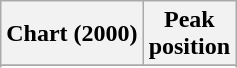<table class="wikitable sortable plainrowheaders" style="text-align:center">
<tr>
<th scope="col">Chart (2000)</th>
<th scope="col">Peak<br> position</th>
</tr>
<tr>
</tr>
<tr>
</tr>
</table>
